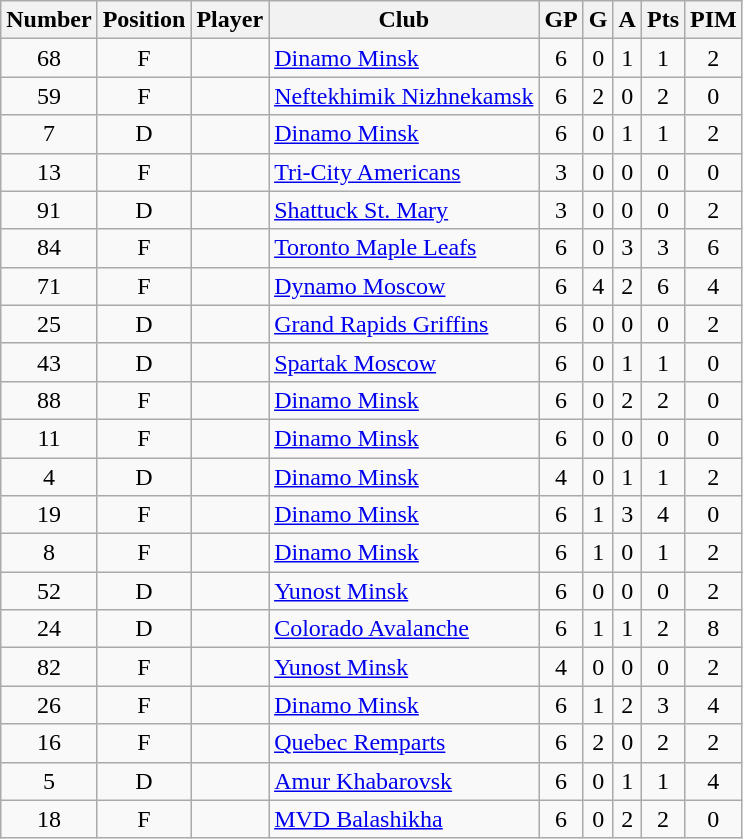<table class="wikitable sortable" style="text-align:center; padding:4px; border-spacing=0;">
<tr>
<th>Number</th>
<th>Position</th>
<th>Player</th>
<th>Club</th>
<th>GP</th>
<th>G</th>
<th>A</th>
<th>Pts</th>
<th>PIM</th>
</tr>
<tr>
<td>68</td>
<td>F</td>
<td align=left></td>
<td align=left><a href='#'>Dinamo Minsk</a></td>
<td>6</td>
<td>0</td>
<td>1</td>
<td>1</td>
<td>2</td>
</tr>
<tr>
<td>59</td>
<td>F</td>
<td align=left></td>
<td align=left><a href='#'>Neftekhimik Nizhnekamsk</a></td>
<td>6</td>
<td>2</td>
<td>0</td>
<td>2</td>
<td>0</td>
</tr>
<tr>
<td>7</td>
<td>D</td>
<td align=left></td>
<td align=left><a href='#'>Dinamo Minsk</a></td>
<td>6</td>
<td>0</td>
<td>1</td>
<td>1</td>
<td>2</td>
</tr>
<tr>
<td>13</td>
<td>F</td>
<td align=left></td>
<td align=left><a href='#'>Tri-City Americans</a></td>
<td>3</td>
<td>0</td>
<td>0</td>
<td>0</td>
<td>0</td>
</tr>
<tr>
<td>91</td>
<td>D</td>
<td align=left></td>
<td align=left><a href='#'>Shattuck St. Mary</a></td>
<td>3</td>
<td>0</td>
<td>0</td>
<td>0</td>
<td>2</td>
</tr>
<tr>
<td>84</td>
<td>F</td>
<td align=left></td>
<td align=left><a href='#'>Toronto Maple Leafs</a></td>
<td>6</td>
<td>0</td>
<td>3</td>
<td>3</td>
<td>6</td>
</tr>
<tr>
<td>71</td>
<td>F</td>
<td align=left></td>
<td align=left><a href='#'>Dynamo Moscow</a></td>
<td>6</td>
<td>4</td>
<td>2</td>
<td>6</td>
<td>4</td>
</tr>
<tr>
<td>25</td>
<td>D</td>
<td align=left></td>
<td align=left><a href='#'>Grand Rapids Griffins</a></td>
<td>6</td>
<td>0</td>
<td>0</td>
<td>0</td>
<td>2</td>
</tr>
<tr>
<td>43</td>
<td>D</td>
<td align=left></td>
<td align=left><a href='#'>Spartak Moscow</a></td>
<td>6</td>
<td>0</td>
<td>1</td>
<td>1</td>
<td>0</td>
</tr>
<tr>
<td>88</td>
<td>F</td>
<td align=left></td>
<td align=left><a href='#'>Dinamo Minsk</a></td>
<td>6</td>
<td>0</td>
<td>2</td>
<td>2</td>
<td>0</td>
</tr>
<tr>
<td>11</td>
<td>F</td>
<td align=left></td>
<td align=left><a href='#'>Dinamo Minsk</a></td>
<td>6</td>
<td>0</td>
<td>0</td>
<td>0</td>
<td>0</td>
</tr>
<tr>
<td>4</td>
<td>D</td>
<td align=left></td>
<td align=left><a href='#'>Dinamo Minsk</a></td>
<td>4</td>
<td>0</td>
<td>1</td>
<td>1</td>
<td>2</td>
</tr>
<tr>
<td>19</td>
<td>F</td>
<td align=left></td>
<td align=left><a href='#'>Dinamo Minsk</a></td>
<td>6</td>
<td>1</td>
<td>3</td>
<td>4</td>
<td>0</td>
</tr>
<tr>
<td>8</td>
<td>F</td>
<td align=left></td>
<td align=left><a href='#'>Dinamo Minsk</a></td>
<td>6</td>
<td>1</td>
<td>0</td>
<td>1</td>
<td>2</td>
</tr>
<tr>
<td>52</td>
<td>D</td>
<td align=left></td>
<td align=left><a href='#'>Yunost Minsk</a></td>
<td>6</td>
<td>0</td>
<td>0</td>
<td>0</td>
<td>2</td>
</tr>
<tr>
<td>24</td>
<td>D</td>
<td align=left></td>
<td align=left><a href='#'>Colorado Avalanche</a></td>
<td>6</td>
<td>1</td>
<td>1</td>
<td>2</td>
<td>8</td>
</tr>
<tr>
<td>82</td>
<td>F</td>
<td align=left></td>
<td align=left><a href='#'>Yunost Minsk</a></td>
<td>4</td>
<td>0</td>
<td>0</td>
<td>0</td>
<td>2</td>
</tr>
<tr>
<td>26</td>
<td>F</td>
<td align=left></td>
<td align=left><a href='#'>Dinamo Minsk</a></td>
<td>6</td>
<td>1</td>
<td>2</td>
<td>3</td>
<td>4</td>
</tr>
<tr>
<td>16</td>
<td>F</td>
<td align=left></td>
<td align=left><a href='#'>Quebec Remparts</a></td>
<td>6</td>
<td>2</td>
<td>0</td>
<td>2</td>
<td>2</td>
</tr>
<tr>
<td>5</td>
<td>D</td>
<td align=left></td>
<td align=left><a href='#'>Amur Khabarovsk</a></td>
<td>6</td>
<td>0</td>
<td>1</td>
<td>1</td>
<td>4</td>
</tr>
<tr>
<td>18</td>
<td>F</td>
<td align=left></td>
<td align=left><a href='#'>MVD Balashikha</a></td>
<td>6</td>
<td>0</td>
<td>2</td>
<td>2</td>
<td>0</td>
</tr>
</table>
